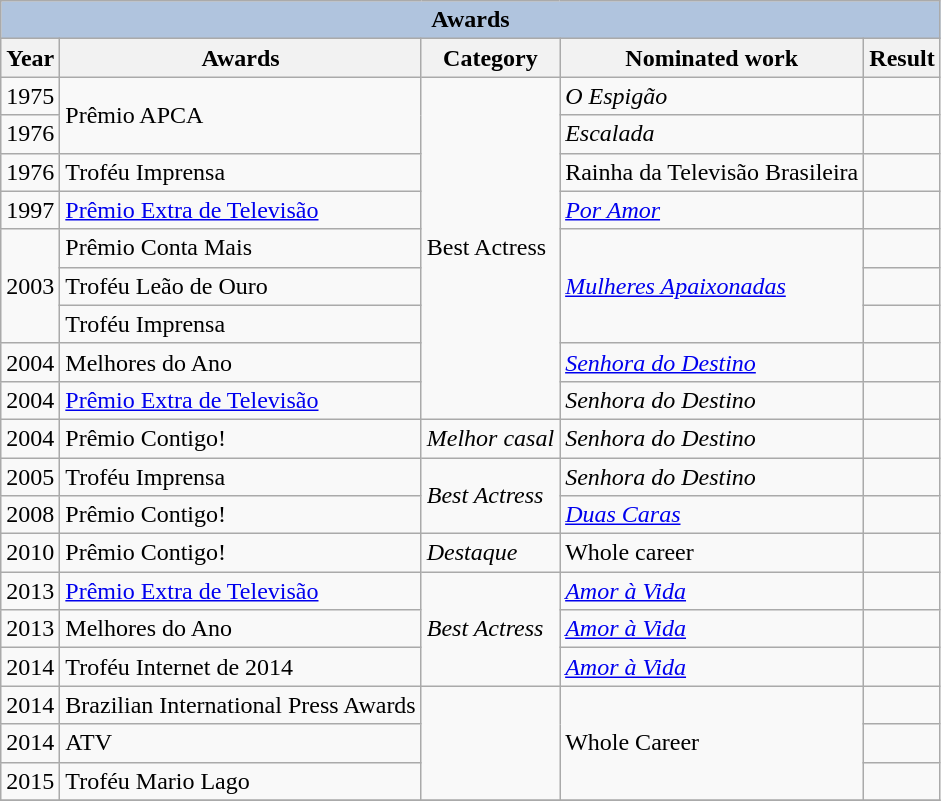<table class="wikitable" style="font-size: 100%;">
<tr>
<th colspan="5" style="background: LightSteelBlue;">Awards</th>
</tr>
<tr>
<th>Year</th>
<th>Awards</th>
<th>Category</th>
<th>Nominated work</th>
<th>Result</th>
</tr>
<tr>
<td>1975</td>
<td rowspan=2>Prêmio APCA</td>
<td rowspan=9>Best Actress</td>
<td><em>O Espigão</em></td>
<td></td>
</tr>
<tr>
<td>1976</td>
<td><em>Escalada</em></td>
<td></td>
</tr>
<tr>
<td>1976</td>
<td>Troféu Imprensa</td>
<td>Rainha da Televisão Brasileira</td>
<td></td>
</tr>
<tr>
<td>1997</td>
<td><a href='#'>Prêmio Extra de Televisão</a></td>
<td><em><a href='#'>Por Amor</a></em></td>
<td></td>
</tr>
<tr>
<td rowspan=3>2003</td>
<td>Prêmio Conta Mais</td>
<td rowspan=3><em><a href='#'>Mulheres Apaixonadas</a></em></td>
<td></td>
</tr>
<tr>
<td>Troféu Leão de Ouro</td>
<td></td>
</tr>
<tr>
<td>Troféu Imprensa</td>
<td></td>
</tr>
<tr>
<td>2004</td>
<td>Melhores do Ano</td>
<td><em><a href='#'>Senhora do Destino</a></em></td>
<td></td>
</tr>
<tr>
<td>2004</td>
<td><a href='#'>Prêmio Extra de Televisão</a></td>
<td><em>Senhora do Destino</em></td>
<td></td>
</tr>
<tr>
<td>2004</td>
<td>Prêmio Contigo!</td>
<td><em>Melhor casal</em></td>
<td><em>Senhora do Destino</em></td>
<td></td>
</tr>
<tr>
<td>2005</td>
<td>Troféu Imprensa</td>
<td rowspan=2><em>Best Actress</em></td>
<td><em>Senhora do Destino</em></td>
<td></td>
</tr>
<tr>
<td>2008</td>
<td>Prêmio Contigo!</td>
<td><em><a href='#'>Duas Caras</a></em></td>
<td></td>
</tr>
<tr>
<td>2010</td>
<td>Prêmio Contigo!</td>
<td><em>Destaque</em></td>
<td>Whole career</td>
<td></td>
</tr>
<tr>
<td>2013</td>
<td><a href='#'>Prêmio Extra de Televisão</a></td>
<td rowspan=3><em>Best Actress</em></td>
<td><em><a href='#'>Amor à Vida</a></em></td>
<td></td>
</tr>
<tr>
<td>2013</td>
<td>Melhores do Ano</td>
<td><em><a href='#'>Amor à Vida</a></em></td>
<td></td>
</tr>
<tr>
<td>2014</td>
<td>Troféu Internet de 2014</td>
<td><em><a href='#'>Amor à Vida</a></em></td>
<td></td>
</tr>
<tr>
<td>2014</td>
<td>Brazilian International Press Awards</td>
<td rowspan=3></td>
<td rowspan=3>Whole Career</td>
<td></td>
</tr>
<tr>
<td>2014</td>
<td>ATV</td>
<td></td>
</tr>
<tr>
<td>2015</td>
<td>Troféu Mario Lago</td>
<td></td>
</tr>
<tr>
</tr>
</table>
